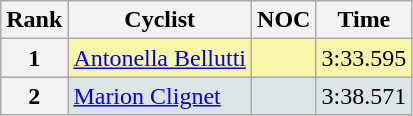<table class="wikitable">
<tr>
<th>Rank</th>
<th>Cyclist</th>
<th>NOC</th>
<th>Time</th>
</tr>
<tr align="left" valign="top" bgcolor="#F7F6A8">
<th>1</th>
<td><a href='#'>Antonella Bellutti</a></td>
<td></td>
<td align="left">3:33.595</td>
</tr>
<tr align="left" valign="top" bgcolor="#DCE5E5">
<th>2</th>
<td><a href='#'>Marion Clignet</a></td>
<td></td>
<td align="left">3:38.571</td>
</tr>
</table>
